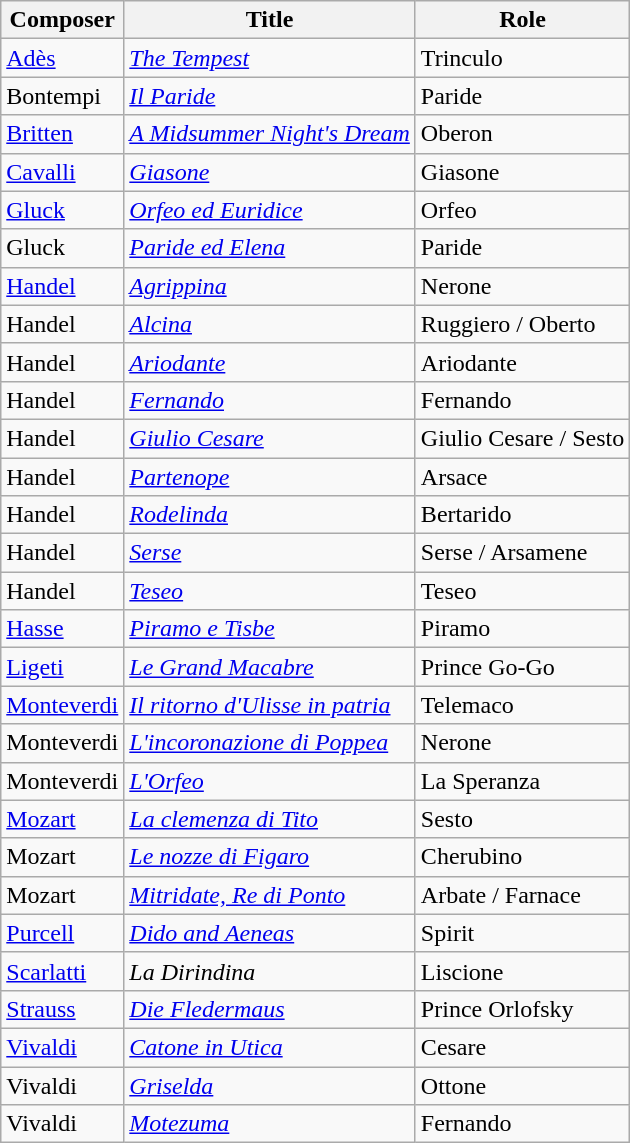<table class="wikitable">
<tr>
<th>Composer</th>
<th>Title</th>
<th>Role</th>
</tr>
<tr>
<td><a href='#'>Adès</a></td>
<td><em><a href='#'>The Tempest</a></em></td>
<td>Trinculo</td>
</tr>
<tr>
<td>Bontempi</td>
<td><em><a href='#'>Il Paride</a></em></td>
<td>Paride</td>
</tr>
<tr>
<td><a href='#'>Britten</a></td>
<td><em><a href='#'>A Midsummer Night's Dream</a></em></td>
<td>Oberon</td>
</tr>
<tr>
<td><a href='#'>Cavalli</a></td>
<td><em><a href='#'>Giasone</a></em></td>
<td>Giasone</td>
</tr>
<tr>
<td><a href='#'>Gluck</a></td>
<td><em><a href='#'>Orfeo ed Euridice</a></em></td>
<td>Orfeo</td>
</tr>
<tr>
<td>Gluck</td>
<td><em><a href='#'>Paride ed Elena</a></em></td>
<td>Paride</td>
</tr>
<tr>
<td><a href='#'>Handel</a></td>
<td><em><a href='#'>Agrippina</a></em></td>
<td>Nerone</td>
</tr>
<tr>
<td>Handel</td>
<td><em><a href='#'>Alcina</a></em></td>
<td>Ruggiero / Oberto</td>
</tr>
<tr>
<td>Handel</td>
<td><em><a href='#'>Ariodante</a></em></td>
<td>Ariodante</td>
</tr>
<tr>
<td>Handel</td>
<td><em><a href='#'>Fernando</a></em></td>
<td>Fernando</td>
</tr>
<tr>
<td>Handel</td>
<td><em><a href='#'>Giulio Cesare</a></em></td>
<td>Giulio Cesare / Sesto</td>
</tr>
<tr>
<td>Handel</td>
<td><em><a href='#'>Partenope</a></em></td>
<td>Arsace</td>
</tr>
<tr>
<td>Handel</td>
<td><em><a href='#'>Rodelinda</a></em></td>
<td>Bertarido</td>
</tr>
<tr>
<td>Handel</td>
<td><em><a href='#'>Serse</a></em></td>
<td>Serse / Arsamene</td>
</tr>
<tr>
<td>Handel</td>
<td><em><a href='#'>Teseo</a></em></td>
<td>Teseo</td>
</tr>
<tr>
<td><a href='#'>Hasse</a></td>
<td><em><a href='#'>Piramo e Tisbe</a></em></td>
<td>Piramo</td>
</tr>
<tr>
<td><a href='#'>Ligeti</a></td>
<td><em><a href='#'>Le Grand Macabre</a></em></td>
<td>Prince Go-Go</td>
</tr>
<tr>
<td><a href='#'>Monteverdi</a></td>
<td><em><a href='#'>Il ritorno d'Ulisse in patria</a></em></td>
<td>Telemaco</td>
</tr>
<tr>
<td>Monteverdi</td>
<td><em><a href='#'>L'incoronazione di Poppea</a></em></td>
<td>Nerone</td>
</tr>
<tr>
<td>Monteverdi</td>
<td><em><a href='#'>L'Orfeo</a></em></td>
<td>La Speranza</td>
</tr>
<tr>
<td><a href='#'>Mozart</a></td>
<td><em><a href='#'>La clemenza di Tito</a></em></td>
<td>Sesto</td>
</tr>
<tr>
<td>Mozart</td>
<td><em><a href='#'>Le nozze di Figaro</a></em></td>
<td>Cherubino</td>
</tr>
<tr>
<td>Mozart</td>
<td><em><a href='#'>Mitridate, Re di Ponto</a></em></td>
<td>Arbate / Farnace</td>
</tr>
<tr>
<td><a href='#'>Purcell</a></td>
<td><em><a href='#'>Dido and Aeneas</a></em></td>
<td>Spirit</td>
</tr>
<tr>
<td><a href='#'>Scarlatti</a></td>
<td><em>La Dirindina</em></td>
<td>Liscione</td>
</tr>
<tr>
<td><a href='#'>Strauss</a></td>
<td><em><a href='#'>Die Fledermaus</a></em></td>
<td>Prince Orlofsky</td>
</tr>
<tr>
<td><a href='#'>Vivaldi</a></td>
<td><em><a href='#'>Catone in Utica</a></em></td>
<td>Cesare</td>
</tr>
<tr>
<td>Vivaldi</td>
<td><em><a href='#'>Griselda</a></em></td>
<td>Ottone</td>
</tr>
<tr>
<td>Vivaldi</td>
<td><em><a href='#'>Motezuma</a></em></td>
<td>Fernando</td>
</tr>
</table>
